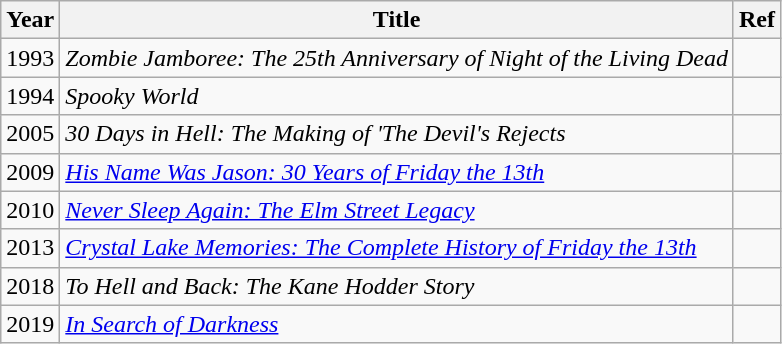<table class="wikitable plainrowheaders sortable" style="margin-right: 0;">
<tr>
<th>Year</th>
<th>Title</th>
<th>Ref</th>
</tr>
<tr>
<td>1993</td>
<td><em>Zombie Jamboree: The 25th Anniversary of Night of the Living Dead</em></td>
<td></td>
</tr>
<tr>
<td>1994</td>
<td><em>Spooky World</em></td>
<td></td>
</tr>
<tr>
<td>2005</td>
<td><em>30 Days in Hell: The Making of 'The Devil's Rejects</em></td>
<td></td>
</tr>
<tr>
<td>2009</td>
<td><em><a href='#'>His Name Was Jason: 30 Years of Friday the 13th</a></em></td>
<td></td>
</tr>
<tr>
<td>2010</td>
<td><em><a href='#'>Never Sleep Again: The Elm Street Legacy</a></em></td>
<td></td>
</tr>
<tr>
<td>2013</td>
<td><em><a href='#'>Crystal Lake Memories: The Complete History of Friday the 13th</a></em></td>
<td></td>
</tr>
<tr>
<td>2018</td>
<td><em>To Hell and Back: The Kane Hodder Story</em></td>
<td></td>
</tr>
<tr>
<td>2019</td>
<td><em><a href='#'>In Search of Darkness</a></em></td>
<td></td>
</tr>
</table>
